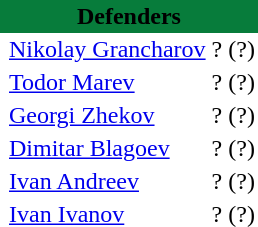<table class="toccolours" border="0" cellpadding="2" cellspacing="0" align=left style="margin:0.5em;">
<tr>
<th colspan="4" align="center" bgcolor="#077C3B"><span>Defenders</span></th>
</tr>
<tr>
<td></td>
<td> <a href='#'>Nikolay Grancharov</a></td>
<td>?</td>
<td>(?)</td>
</tr>
<tr>
<td></td>
<td> <a href='#'>Todor Marev</a></td>
<td>?</td>
<td>(?)</td>
</tr>
<tr>
<td></td>
<td> <a href='#'>Georgi Zhekov</a></td>
<td>?</td>
<td>(?)</td>
</tr>
<tr>
<td></td>
<td> <a href='#'>Dimitar Blagoev</a></td>
<td>?</td>
<td>(?)</td>
</tr>
<tr>
<td></td>
<td> <a href='#'>Ivan Andreev</a></td>
<td>?</td>
<td>(?)</td>
</tr>
<tr>
<td></td>
<td> <a href='#'>Ivan Ivanov</a></td>
<td>?</td>
<td>(?)</td>
</tr>
<tr>
</tr>
</table>
